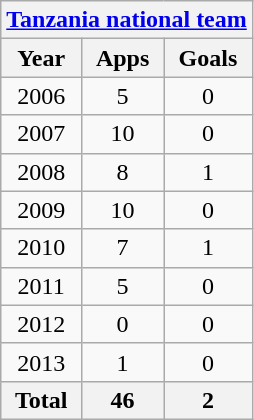<table class="wikitable" style="text-align:center">
<tr>
<th colspan=3><a href='#'>Tanzania national team</a></th>
</tr>
<tr>
<th>Year</th>
<th>Apps</th>
<th>Goals</th>
</tr>
<tr>
<td>2006</td>
<td>5</td>
<td>0</td>
</tr>
<tr>
<td>2007</td>
<td>10</td>
<td>0</td>
</tr>
<tr>
<td>2008</td>
<td>8</td>
<td>1</td>
</tr>
<tr>
<td>2009</td>
<td>10</td>
<td>0</td>
</tr>
<tr>
<td>2010</td>
<td>7</td>
<td>1</td>
</tr>
<tr>
<td>2011</td>
<td>5</td>
<td>0</td>
</tr>
<tr>
<td>2012</td>
<td>0</td>
<td>0</td>
</tr>
<tr>
<td>2013</td>
<td>1</td>
<td>0</td>
</tr>
<tr>
<th>Total</th>
<th>46</th>
<th>2</th>
</tr>
</table>
